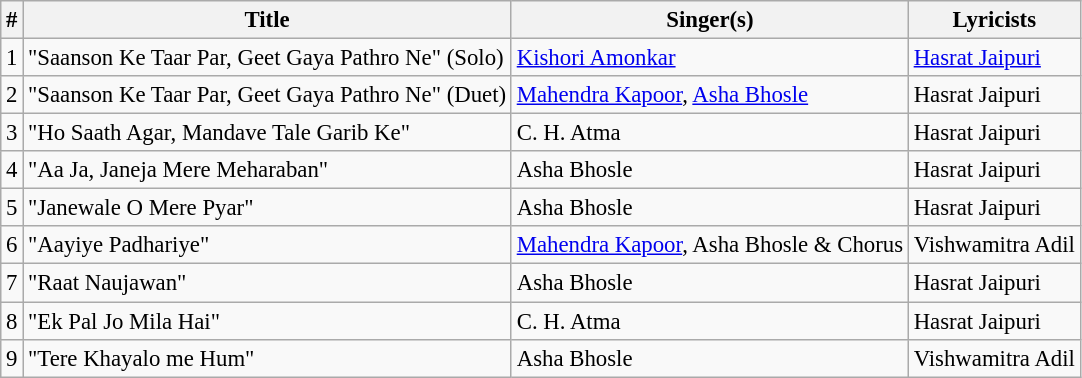<table class="wikitable" style="font-size:95%;">
<tr>
<th>#</th>
<th>Title</th>
<th>Singer(s)</th>
<th>Lyricists</th>
</tr>
<tr>
<td>1</td>
<td>"Saanson Ke Taar Par, Geet Gaya Pathro Ne" (Solo)</td>
<td><a href='#'>Kishori Amonkar</a></td>
<td><a href='#'>Hasrat Jaipuri</a></td>
</tr>
<tr>
<td>2</td>
<td>"Saanson Ke Taar Par, Geet Gaya Pathro Ne" (Duet)</td>
<td><a href='#'>Mahendra Kapoor</a>, <a href='#'>Asha Bhosle</a></td>
<td>Hasrat Jaipuri</td>
</tr>
<tr>
<td>3</td>
<td>"Ho Saath Agar, Mandave Tale Garib Ke"</td>
<td>C. H. Atma</td>
<td>Hasrat Jaipuri</td>
</tr>
<tr>
<td>4</td>
<td>"Aa Ja, Janeja Mere Meharaban"</td>
<td>Asha Bhosle</td>
<td>Hasrat Jaipuri</td>
</tr>
<tr>
<td>5</td>
<td>"Janewale O Mere Pyar"</td>
<td>Asha Bhosle</td>
<td>Hasrat Jaipuri</td>
</tr>
<tr>
<td>6</td>
<td>"Aayiye Padhariye"</td>
<td><a href='#'>Mahendra Kapoor</a>, Asha Bhosle & Chorus</td>
<td>Vishwamitra Adil</td>
</tr>
<tr>
<td>7</td>
<td>"Raat Naujawan"</td>
<td>Asha Bhosle</td>
<td>Hasrat Jaipuri</td>
</tr>
<tr>
<td>8</td>
<td>"Ek Pal Jo Mila Hai"</td>
<td>C. H. Atma</td>
<td>Hasrat Jaipuri</td>
</tr>
<tr>
<td>9</td>
<td>"Tere Khayalo me Hum"</td>
<td>Asha Bhosle</td>
<td>Vishwamitra Adil</td>
</tr>
</table>
